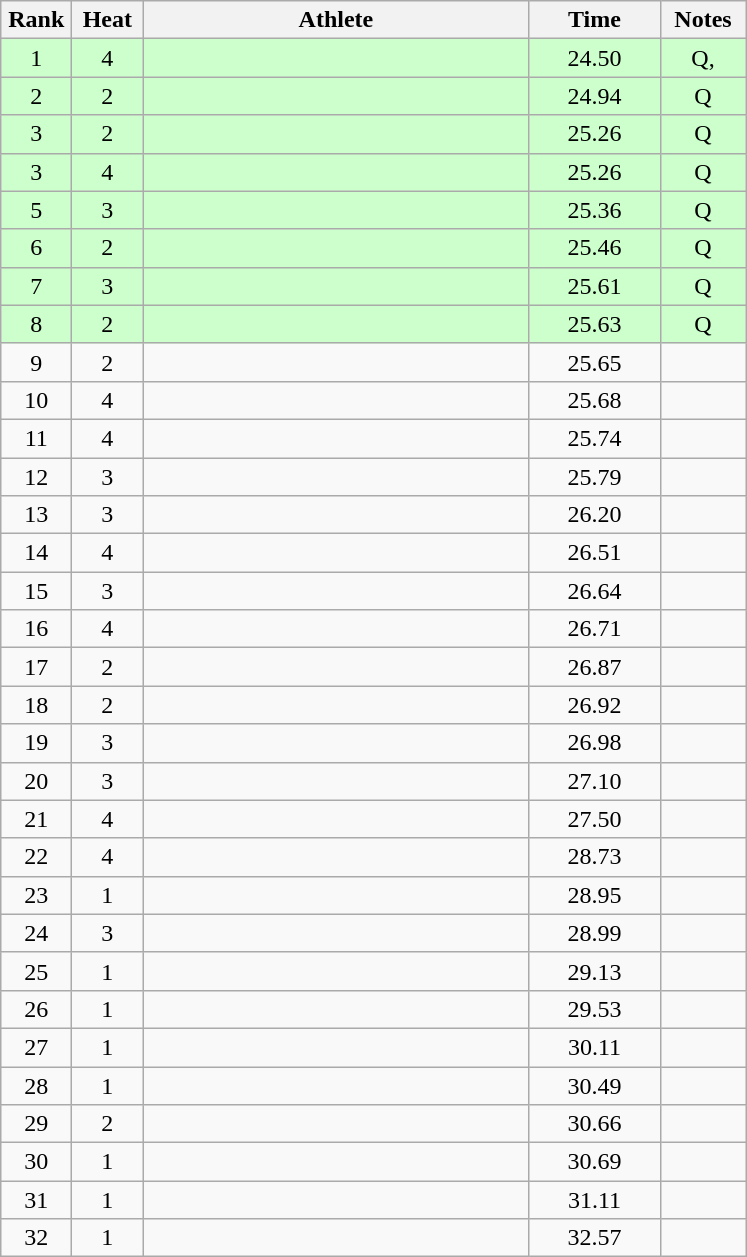<table class="wikitable sortable" style="text-align:center">
<tr>
<th width=40>Rank</th>
<th width=40>Heat</th>
<th width=250>Athlete</th>
<th width=80>Time</th>
<th width=50>Notes</th>
</tr>
<tr bgcolor=ccffcc>
<td>1</td>
<td>4</td>
<td align=left></td>
<td>24.50</td>
<td>Q, </td>
</tr>
<tr bgcolor=ccffcc>
<td>2</td>
<td>2</td>
<td align=left></td>
<td>24.94</td>
<td>Q</td>
</tr>
<tr bgcolor=ccffcc>
<td>3</td>
<td>2</td>
<td align=left></td>
<td>25.26</td>
<td>Q</td>
</tr>
<tr bgcolor=ccffcc>
<td>3</td>
<td>4</td>
<td align=left></td>
<td>25.26</td>
<td>Q</td>
</tr>
<tr bgcolor=ccffcc>
<td>5</td>
<td>3</td>
<td align=left></td>
<td>25.36</td>
<td>Q</td>
</tr>
<tr bgcolor=ccffcc>
<td>6</td>
<td>2</td>
<td align=left></td>
<td>25.46</td>
<td>Q</td>
</tr>
<tr bgcolor=ccffcc>
<td>7</td>
<td>3</td>
<td align=left></td>
<td>25.61</td>
<td>Q</td>
</tr>
<tr bgcolor=ccffcc>
<td>8</td>
<td>2</td>
<td align=left></td>
<td>25.63</td>
<td>Q</td>
</tr>
<tr>
<td>9</td>
<td>2</td>
<td align=left></td>
<td>25.65</td>
<td></td>
</tr>
<tr>
<td>10</td>
<td>4</td>
<td align=left></td>
<td>25.68</td>
<td></td>
</tr>
<tr>
<td>11</td>
<td>4</td>
<td align=left></td>
<td>25.74</td>
<td></td>
</tr>
<tr>
<td>12</td>
<td>3</td>
<td align=left></td>
<td>25.79</td>
<td></td>
</tr>
<tr>
<td>13</td>
<td>3</td>
<td align=left></td>
<td>26.20</td>
<td></td>
</tr>
<tr>
<td>14</td>
<td>4</td>
<td align=left></td>
<td>26.51</td>
<td></td>
</tr>
<tr>
<td>15</td>
<td>3</td>
<td align=left></td>
<td>26.64</td>
<td></td>
</tr>
<tr>
<td>16</td>
<td>4</td>
<td align=left></td>
<td>26.71</td>
<td></td>
</tr>
<tr>
<td>17</td>
<td>2</td>
<td align=left></td>
<td>26.87</td>
<td></td>
</tr>
<tr>
<td>18</td>
<td>2</td>
<td align=left></td>
<td>26.92</td>
<td></td>
</tr>
<tr>
<td>19</td>
<td>3</td>
<td align=left></td>
<td>26.98</td>
<td></td>
</tr>
<tr>
<td>20</td>
<td>3</td>
<td align=left></td>
<td>27.10</td>
<td></td>
</tr>
<tr>
<td>21</td>
<td>4</td>
<td align=left></td>
<td>27.50</td>
<td></td>
</tr>
<tr>
<td>22</td>
<td>4</td>
<td align=left></td>
<td>28.73</td>
<td></td>
</tr>
<tr>
<td>23</td>
<td>1</td>
<td align=left></td>
<td>28.95</td>
<td></td>
</tr>
<tr>
<td>24</td>
<td>3</td>
<td align=left></td>
<td>28.99</td>
<td></td>
</tr>
<tr>
<td>25</td>
<td>1</td>
<td align=left></td>
<td>29.13</td>
<td></td>
</tr>
<tr>
<td>26</td>
<td>1</td>
<td align=left></td>
<td>29.53</td>
<td></td>
</tr>
<tr>
<td>27</td>
<td>1</td>
<td align=left></td>
<td>30.11</td>
<td></td>
</tr>
<tr>
<td>28</td>
<td>1</td>
<td align=left></td>
<td>30.49</td>
<td></td>
</tr>
<tr>
<td>29</td>
<td>2</td>
<td align=left></td>
<td>30.66</td>
<td></td>
</tr>
<tr>
<td>30</td>
<td>1</td>
<td align=left></td>
<td>30.69</td>
<td></td>
</tr>
<tr>
<td>31</td>
<td>1</td>
<td align=left></td>
<td>31.11</td>
<td></td>
</tr>
<tr>
<td>32</td>
<td>1</td>
<td align=left></td>
<td>32.57</td>
<td></td>
</tr>
</table>
